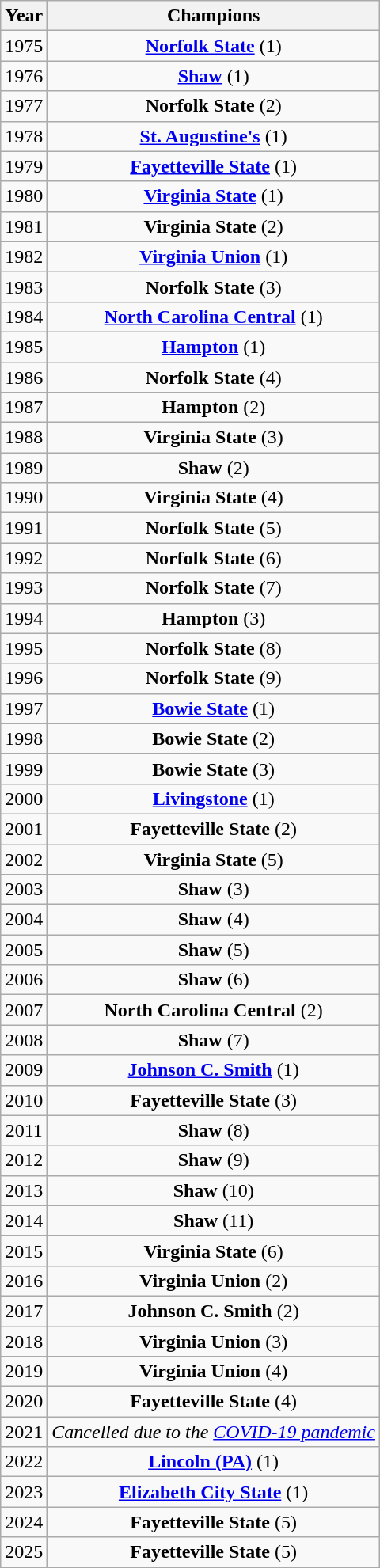<table class="wikitable sortable">
<tr>
<th>Year</th>
<th>Champions</th>
</tr>
<tr align=center>
<td>1975</td>
<td><strong><a href='#'>Norfolk State</a></strong> (1)</td>
</tr>
<tr align=center>
<td>1976</td>
<td><strong><a href='#'>Shaw</a></strong> (1)</td>
</tr>
<tr align=center>
<td>1977</td>
<td><strong>Norfolk State</strong> (2)</td>
</tr>
<tr align=center>
<td>1978</td>
<td><strong><a href='#'>St. Augustine's</a></strong> (1)</td>
</tr>
<tr align=center>
<td>1979</td>
<td><strong><a href='#'>Fayetteville State</a></strong> (1)</td>
</tr>
<tr align=center>
<td>1980</td>
<td><strong><a href='#'>Virginia State</a></strong> (1)</td>
</tr>
<tr align=center>
<td>1981</td>
<td><strong>Virginia State</strong> (2)</td>
</tr>
<tr align=center>
<td>1982</td>
<td><strong><a href='#'>Virginia Union</a></strong> (1)</td>
</tr>
<tr align=center>
<td>1983</td>
<td><strong>Norfolk State</strong> (3)</td>
</tr>
<tr align=center>
<td>1984</td>
<td><strong><a href='#'>North Carolina Central</a></strong> (1)</td>
</tr>
<tr align=center>
<td>1985</td>
<td><strong><a href='#'>Hampton</a></strong> (1)</td>
</tr>
<tr align=center>
<td>1986</td>
<td><strong>Norfolk State</strong> (4)</td>
</tr>
<tr align=center>
<td>1987</td>
<td><strong>Hampton</strong> (2)</td>
</tr>
<tr align=center>
<td>1988</td>
<td><strong>Virginia State</strong> (3)</td>
</tr>
<tr align=center>
<td>1989</td>
<td><strong>Shaw</strong> (2)</td>
</tr>
<tr align=center>
<td>1990</td>
<td><strong>Virginia State</strong> (4)</td>
</tr>
<tr align=center>
<td>1991</td>
<td><strong>Norfolk State</strong> (5)</td>
</tr>
<tr align=center>
<td>1992</td>
<td><strong>Norfolk State</strong> (6)</td>
</tr>
<tr align=center>
<td>1993</td>
<td><strong>Norfolk State</strong> (7)</td>
</tr>
<tr align=center>
<td>1994</td>
<td><strong>Hampton</strong> (3)</td>
</tr>
<tr align=center>
<td>1995</td>
<td><strong>Norfolk State</strong> (8)</td>
</tr>
<tr align=center>
<td>1996</td>
<td><strong>Norfolk State</strong> (9)</td>
</tr>
<tr align=center>
<td>1997</td>
<td><strong><a href='#'>Bowie State</a></strong> (1)</td>
</tr>
<tr align=center>
<td>1998</td>
<td><strong>Bowie State</strong> (2)</td>
</tr>
<tr align=center>
<td>1999</td>
<td><strong>Bowie State</strong> (3)</td>
</tr>
<tr align=center>
<td>2000</td>
<td><strong><a href='#'>Livingstone</a></strong> (1)</td>
</tr>
<tr align=center>
<td>2001</td>
<td><strong>Fayetteville State</strong> (2)</td>
</tr>
<tr align=center>
<td>2002</td>
<td><strong>Virginia State</strong> (5)</td>
</tr>
<tr align=center>
<td>2003</td>
<td><strong>Shaw</strong> (3)</td>
</tr>
<tr align=center>
<td>2004</td>
<td><strong>Shaw</strong> (4)</td>
</tr>
<tr align=center>
<td>2005</td>
<td><strong>Shaw</strong> (5)</td>
</tr>
<tr align=center>
<td>2006</td>
<td><strong>Shaw</strong> (6)</td>
</tr>
<tr align=center>
<td>2007</td>
<td><strong>North Carolina Central</strong> (2)</td>
</tr>
<tr align=center>
<td>2008</td>
<td><strong>Shaw</strong> (7)</td>
</tr>
<tr align=center>
<td>2009</td>
<td><strong><a href='#'>Johnson C. Smith</a></strong> (1)</td>
</tr>
<tr align=center>
<td>2010</td>
<td><strong>Fayetteville State</strong> (3)</td>
</tr>
<tr align=center>
<td>2011</td>
<td><strong>Shaw</strong> (8)</td>
</tr>
<tr align=center>
<td>2012</td>
<td><strong>Shaw</strong> (9)</td>
</tr>
<tr align=center>
<td>2013</td>
<td><strong>Shaw</strong> (10)</td>
</tr>
<tr align=center>
<td>2014</td>
<td><strong>Shaw</strong> (11)</td>
</tr>
<tr align=center>
<td>2015</td>
<td><strong>Virginia State</strong> (6)</td>
</tr>
<tr align=center>
<td>2016</td>
<td><strong>Virginia Union</strong> (2)</td>
</tr>
<tr align=center>
<td>2017</td>
<td><strong>Johnson C. Smith</strong> (2)</td>
</tr>
<tr align=center>
<td>2018</td>
<td><strong>Virginia Union</strong> (3)</td>
</tr>
<tr align=center>
<td>2019</td>
<td><strong>Virginia Union</strong> (4)</td>
</tr>
<tr align=center>
<td>2020</td>
<td><strong>Fayetteville State</strong> (4)</td>
</tr>
<tr align=center>
<td>2021</td>
<td colspan=2><em>Cancelled due to the <a href='#'>COVID-19 pandemic</a></em></td>
</tr>
<tr align=center>
<td>2022</td>
<td><strong><a href='#'>Lincoln (PA)</a></strong> (1)</td>
</tr>
<tr align=center>
<td>2023</td>
<td><strong><a href='#'>Elizabeth City State</a></strong> (1)</td>
</tr>
<tr align=center>
<td>2024</td>
<td><strong>Fayetteville State</strong> (5)</td>
</tr>
<tr align=center>
<td>2025</td>
<td><strong>Fayetteville State</strong> (5)</td>
</tr>
</table>
